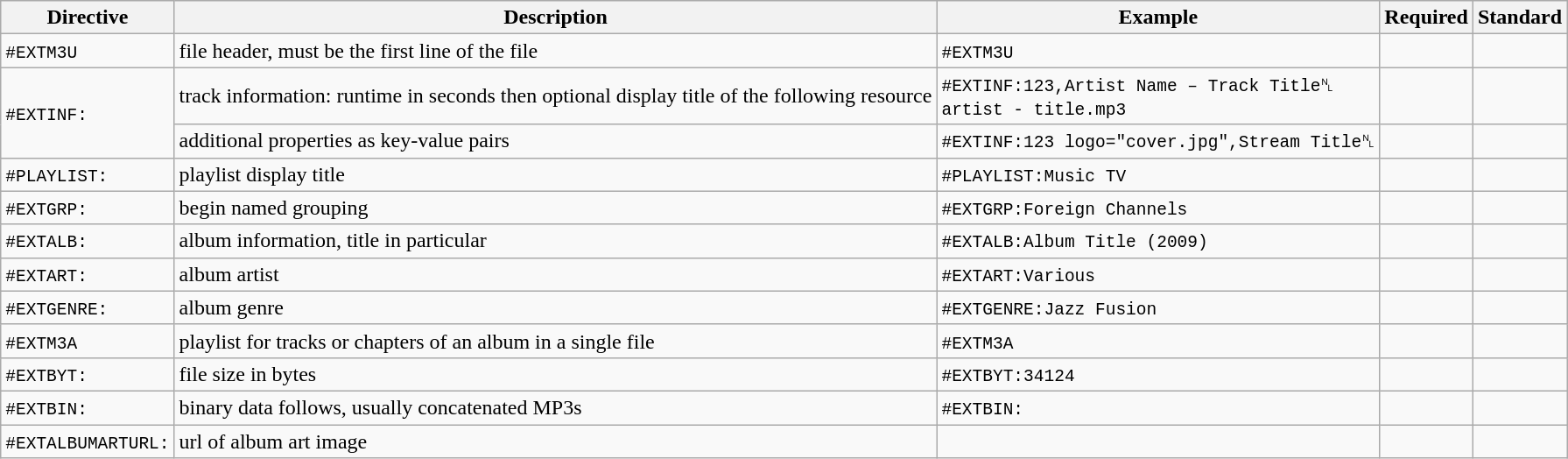<table class="wikitable">
<tr>
<th>Directive</th>
<th>Description</th>
<th>Example</th>
<th>Required</th>
<th>Standard</th>
</tr>
<tr>
<td><code>#EXTM3U</code></td>
<td>file header, must be the first line of the file</td>
<td><code>#EXTM3U</code></td>
<td></td>
<td></td>
</tr>
<tr>
<td rowspan=2><code>#EXTINF:</code></td>
<td>track  information: runtime in seconds then optional  display title of the following resource</td>
<td><code>#EXTINF:123,Artist Name – Track Title␤<br>artist - title.mp3</code></td>
<td></td>
<td></td>
</tr>
<tr>
<td>additional properties as key-value pairs</td>
<td><code>#EXTINF:123 logo="cover.jpg",Stream Title␤<br></code></td>
<td></td>
<td></td>
</tr>
<tr>
<td><code>#PLAYLIST:</code></td>
<td>playlist display title</td>
<td><code>#PLAYLIST:Music TV</code></td>
<td></td>
<td></td>
</tr>
<tr>
<td><code>#EXTGRP:</code></td>
<td>begin named grouping</td>
<td><code>#EXTGRP:Foreign Channels</code></td>
<td></td>
<td></td>
</tr>
<tr>
<td><code>#EXTALB:</code></td>
<td>album information, title in particular</td>
<td><code>#EXTALB:Album Title (2009)</code></td>
<td></td>
<td></td>
</tr>
<tr>
<td><code>#EXTART:</code></td>
<td>album artist</td>
<td><code>#EXTART:Various</code></td>
<td></td>
<td></td>
</tr>
<tr>
<td><code>#EXTGENRE:</code></td>
<td>album genre</td>
<td><code>#EXTGENRE:Jazz Fusion</code></td>
<td></td>
<td></td>
</tr>
<tr>
<td><code>#EXTM3A</code></td>
<td>playlist for tracks or chapters of an album in a single file</td>
<td><code>#EXTM3A</code></td>
<td></td>
<td></td>
</tr>
<tr>
<td><code>#EXTBYT:</code></td>
<td>file size in bytes</td>
<td><code>#EXTBYT:34124</code></td>
<td></td>
<td></td>
</tr>
<tr>
<td><code>#EXTBIN:</code></td>
<td>binary data follows, usually concatenated MP3s</td>
<td><code>#EXTBIN:</code></td>
<td></td>
<td></td>
</tr>
<tr>
<td><code>#EXTALBUMARTURL:</code></td>
<td>url of album art image</td>
<td><code></code></td>
<td></td>
<td></td>
</tr>
</table>
